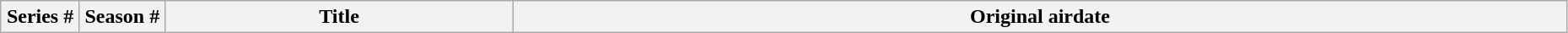<table class="wikitable plainrowheaders" style="width:98%;">
<tr>
<th width="55">Series #</th>
<th width="60">Season #</th>
<th>Title</th>
<th>Original airdate<br>






















</th>
</tr>
</table>
